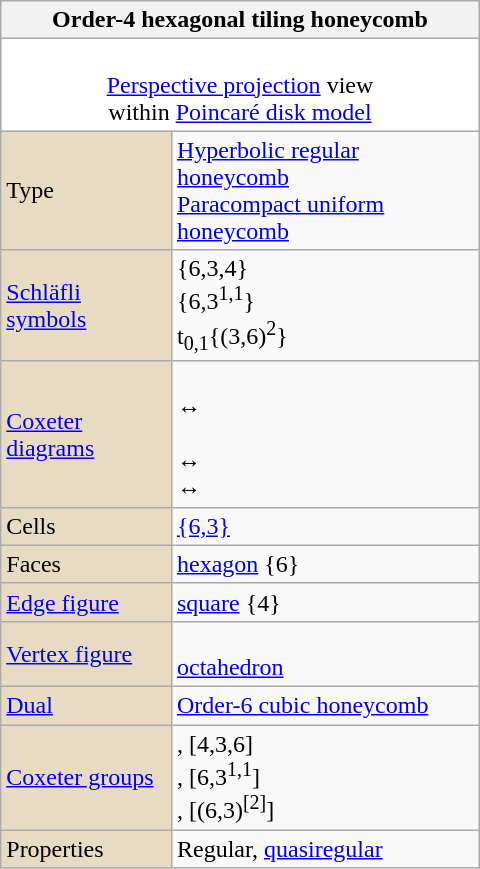<table class="wikitable" align="right" style="margin-left:10px" width="320">
<tr>
<th bgcolor=#e7dcc3 colspan=2>Order-4 hexagonal tiling honeycomb</th>
</tr>
<tr>
<td bgcolor=#ffffff align=center colspan=2><br><a href='#'>Perspective projection</a> view<br>within <a href='#'>Poincaré disk model</a></td>
</tr>
<tr>
<td bgcolor=#e7dcc3>Type</td>
<td><a href='#'>Hyperbolic regular honeycomb</a><br><a href='#'>Paracompact uniform honeycomb</a></td>
</tr>
<tr>
<td bgcolor=#e7dcc3><a href='#'>Schläfli symbols</a></td>
<td>{6,3,4}<br>{6,3<sup>1,1</sup>}<br>t<sub>0,1</sub>{(3,6)<sup>2</sup>}</td>
</tr>
<tr>
<td bgcolor=#e7dcc3><a href='#'>Coxeter diagrams</a></td>
<td><br> ↔ <br><br> ↔ <br> ↔ </td>
</tr>
<tr>
<td bgcolor=#e7dcc3>Cells</td>
<td><a href='#'>{6,3}</a>   </td>
</tr>
<tr>
<td bgcolor=#e7dcc3>Faces</td>
<td><a href='#'>hexagon</a> {6}</td>
</tr>
<tr>
<td bgcolor=#e7dcc3><a href='#'>Edge figure</a></td>
<td><a href='#'>square</a> {4}</td>
</tr>
<tr>
<td bgcolor=#e7dcc3><a href='#'>Vertex figure</a></td>
<td><br><a href='#'>octahedron</a></td>
</tr>
<tr>
<td bgcolor=#e7dcc3><a href='#'>Dual</a></td>
<td><a href='#'>Order-6 cubic honeycomb</a></td>
</tr>
<tr>
<td bgcolor=#e7dcc3><a href='#'>Coxeter groups</a></td>
<td>, [4,3,6]<br>, [6,3<sup>1,1</sup>]<br>, [(6,3)<sup>[2]</sup>]</td>
</tr>
<tr>
<td bgcolor=#e7dcc3>Properties</td>
<td>Regular, <a href='#'>quasiregular</a></td>
</tr>
</table>
